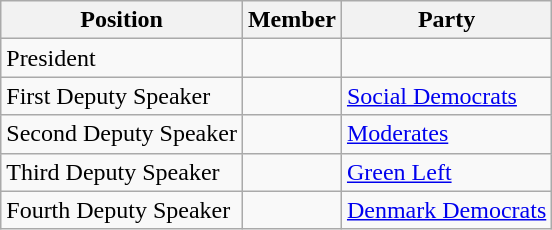<table class="wikitable sortable">
<tr>
<th>Position</th>
<th>Member</th>
<th>Party</th>
</tr>
<tr>
<td>President</td>
<td></td>
<td></td>
</tr>
<tr>
<td>First Deputy Speaker</td>
<td></td>
<td><a href='#'>Social Democrats</a></td>
</tr>
<tr>
<td>Second Deputy Speaker</td>
<td></td>
<td><a href='#'>Moderates</a></td>
</tr>
<tr>
<td>Third Deputy Speaker</td>
<td></td>
<td><a href='#'>Green Left</a></td>
</tr>
<tr>
<td>Fourth Deputy Speaker</td>
<td></td>
<td><a href='#'>Denmark Democrats</a></td>
</tr>
</table>
